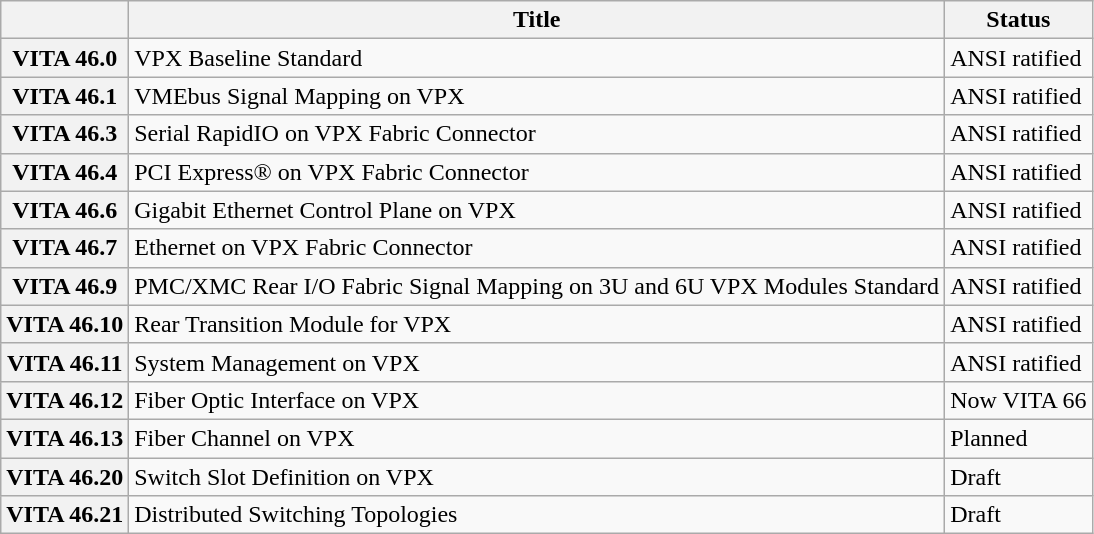<table class="wikitable">
<tr>
<th></th>
<th>Title</th>
<th>Status</th>
</tr>
<tr>
<th>VITA 46.0</th>
<td>VPX Baseline Standard</td>
<td>ANSI ratified</td>
</tr>
<tr>
<th>VITA 46.1</th>
<td>VMEbus Signal Mapping on VPX</td>
<td>ANSI ratified</td>
</tr>
<tr>
<th>VITA 46.3</th>
<td>Serial RapidIO on VPX Fabric Connector</td>
<td>ANSI ratified</td>
</tr>
<tr>
<th>VITA 46.4</th>
<td>PCI Express® on VPX Fabric Connector</td>
<td>ANSI ratified</td>
</tr>
<tr>
<th>VITA 46.6</th>
<td>Gigabit Ethernet Control Plane on VPX</td>
<td>ANSI ratified</td>
</tr>
<tr>
<th>VITA 46.7</th>
<td>Ethernet on VPX Fabric Connector</td>
<td>ANSI ratified</td>
</tr>
<tr>
<th>VITA 46.9</th>
<td>PMC/XMC Rear I/O Fabric Signal Mapping on 3U and 6U VPX Modules Standard</td>
<td>ANSI ratified</td>
</tr>
<tr>
<th>VITA 46.10</th>
<td>Rear Transition Module for VPX</td>
<td>ANSI ratified</td>
</tr>
<tr>
<th>VITA 46.11</th>
<td>System Management on VPX</td>
<td>ANSI ratified</td>
</tr>
<tr>
<th>VITA 46.12</th>
<td>Fiber Optic Interface on VPX</td>
<td>Now VITA 66</td>
</tr>
<tr>
<th>VITA 46.13</th>
<td>Fiber Channel on VPX</td>
<td>Planned</td>
</tr>
<tr>
<th>VITA 46.20</th>
<td>Switch Slot Definition on VPX</td>
<td>Draft</td>
</tr>
<tr>
<th>VITA 46.21</th>
<td>Distributed Switching Topologies</td>
<td>Draft</td>
</tr>
</table>
